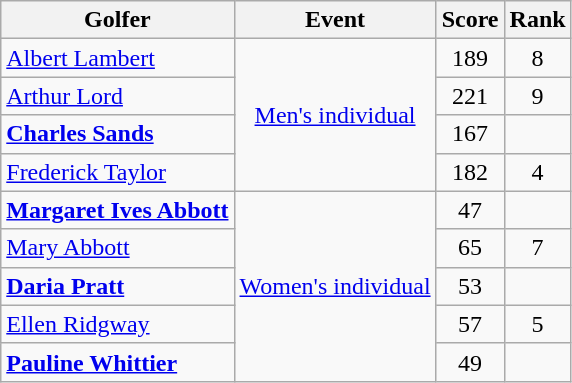<table class=wikitable>
<tr>
<th>Golfer</th>
<th>Event</th>
<th>Score</th>
<th>Rank</th>
</tr>
<tr align=center>
<td align=left><a href='#'>Albert Lambert</a></td>
<td rowspan=4><a href='#'>Men's individual</a></td>
<td>189</td>
<td>8</td>
</tr>
<tr align=center>
<td align=left><a href='#'>Arthur Lord</a></td>
<td>221</td>
<td>9</td>
</tr>
<tr align=center>
<td align=left><strong><a href='#'>Charles Sands</a></strong></td>
<td>167</td>
<td></td>
</tr>
<tr align=center>
<td align=left><a href='#'>Frederick Taylor</a></td>
<td>182</td>
<td>4</td>
</tr>
<tr align=center>
<td align=left><strong><a href='#'>Margaret Ives Abbott</a></strong></td>
<td rowspan=5><a href='#'>Women's individual</a></td>
<td>47</td>
<td></td>
</tr>
<tr align=center>
<td align=left><a href='#'>Mary Abbott</a></td>
<td>65</td>
<td>7</td>
</tr>
<tr align=center>
<td align=left><strong><a href='#'>Daria Pratt</a></strong></td>
<td>53</td>
<td></td>
</tr>
<tr align=center>
<td align=left><a href='#'>Ellen Ridgway</a></td>
<td>57</td>
<td>5</td>
</tr>
<tr align=center>
<td align=left><strong><a href='#'>Pauline Whittier</a></strong></td>
<td>49</td>
<td></td>
</tr>
</table>
